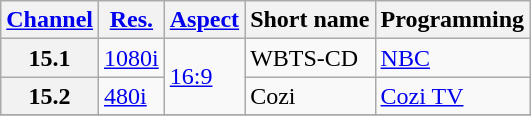<table class="wikitable">
<tr>
<th scope = "col"><a href='#'>Channel</a></th>
<th scope = "col"><a href='#'>Res.</a></th>
<th scope = "col"><a href='#'>Aspect</a></th>
<th scope = "col">Short name</th>
<th scope = "col">Programming</th>
</tr>
<tr>
<th scope = "row">15.1</th>
<td><a href='#'>1080i</a></td>
<td rowspan="2"><a href='#'>16:9</a></td>
<td>WBTS-CD</td>
<td><a href='#'>NBC</a></td>
</tr>
<tr>
<th scope = "row">15.2</th>
<td><a href='#'>480i</a></td>
<td>Cozi</td>
<td><a href='#'>Cozi TV</a></td>
</tr>
<tr>
</tr>
</table>
